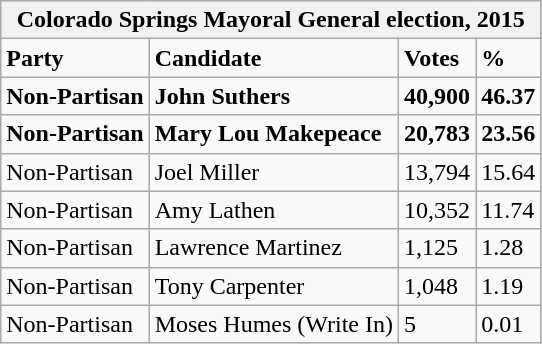<table class="wikitable">
<tr>
<th colspan="4">Colorado Springs Mayoral General election, 2015</th>
</tr>
<tr>
<td><strong>Party</strong></td>
<td><strong>Candidate</strong></td>
<td><strong>Votes</strong></td>
<td><strong>%</strong></td>
</tr>
<tr>
<td><strong>Non-Partisan</strong></td>
<td><strong>John Suthers</strong></td>
<td><strong>40,900</strong></td>
<td><strong>46.37</strong></td>
</tr>
<tr>
<td><strong>Non-Partisan</strong></td>
<td><strong>Mary Lou Makepeace</strong></td>
<td><strong>20,783</strong></td>
<td><strong>23.56</strong></td>
</tr>
<tr>
<td>Non-Partisan</td>
<td>Joel Miller</td>
<td>13,794</td>
<td>15.64</td>
</tr>
<tr>
<td>Non-Partisan</td>
<td>Amy Lathen</td>
<td>10,352</td>
<td>11.74</td>
</tr>
<tr>
<td>Non-Partisan</td>
<td>Lawrence Martinez</td>
<td>1,125</td>
<td>1.28</td>
</tr>
<tr>
<td>Non-Partisan</td>
<td>Tony Carpenter</td>
<td>1,048</td>
<td>1.19</td>
</tr>
<tr>
<td>Non-Partisan</td>
<td>Moses Humes (Write In)</td>
<td>5</td>
<td>0.01</td>
</tr>
</table>
